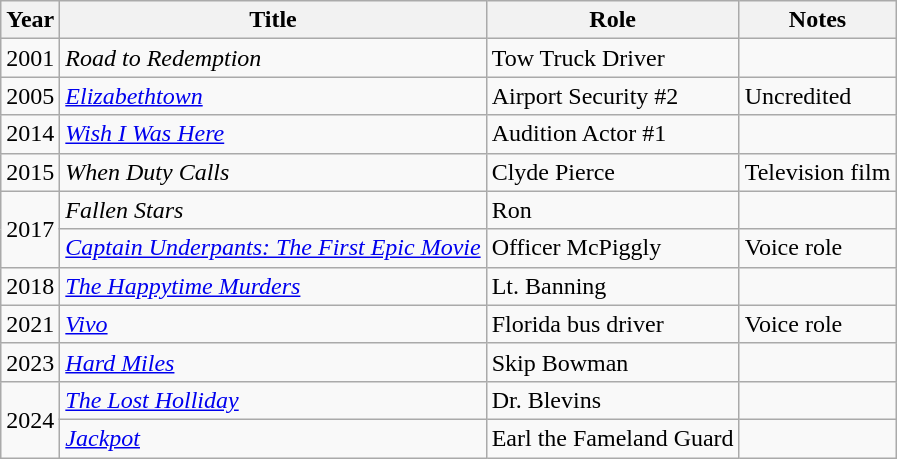<table class="wikitable sortable">
<tr>
<th>Year</th>
<th>Title</th>
<th>Role</th>
<th class="unsortable">Notes</th>
</tr>
<tr>
<td>2001</td>
<td><em>Road to Redemption</em></td>
<td>Tow Truck Driver</td>
<td></td>
</tr>
<tr>
<td>2005</td>
<td><em><a href='#'>Elizabethtown</a></em></td>
<td>Airport Security #2</td>
<td>Uncredited</td>
</tr>
<tr>
<td>2014</td>
<td><em><a href='#'>Wish I Was Here</a></em></td>
<td>Audition Actor #1</td>
<td></td>
</tr>
<tr>
<td>2015</td>
<td><em>When Duty Calls</em></td>
<td>Clyde Pierce</td>
<td>Television film</td>
</tr>
<tr>
<td rowspan="2">2017</td>
<td><em>Fallen Stars</em></td>
<td>Ron</td>
<td></td>
</tr>
<tr>
<td><em><a href='#'>Captain Underpants: The First Epic Movie</a></em></td>
<td>Officer McPiggly</td>
<td>Voice role</td>
</tr>
<tr>
<td>2018</td>
<td><em><a href='#'>The Happytime Murders</a></em></td>
<td>Lt. Banning</td>
<td></td>
</tr>
<tr>
<td>2021</td>
<td><em><a href='#'>Vivo</a></em></td>
<td>Florida bus driver</td>
<td>Voice role</td>
</tr>
<tr>
<td>2023</td>
<td><em><a href='#'>Hard Miles</a></em></td>
<td>Skip Bowman</td>
<td></td>
</tr>
<tr>
<td rowspan="2">2024</td>
<td><em><a href='#'>The Lost Holliday</a></em></td>
<td>Dr. Blevins</td>
<td></td>
</tr>
<tr>
<td><em><a href='#'>Jackpot</a></em></td>
<td>Earl the Fameland Guard</td>
<td></td>
</tr>
</table>
